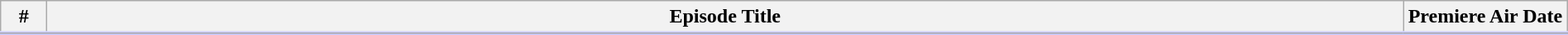<table class="wikitable" style="width:100%; margin:auto; background:#FFF;">
<tr style="border-bottom: 3px solid #CCF">
<th width="30">#</th>
<th>Episode Title</th>
<th width="125">Premiere Air Date</th>
</tr>
<tr>
</tr>
</table>
